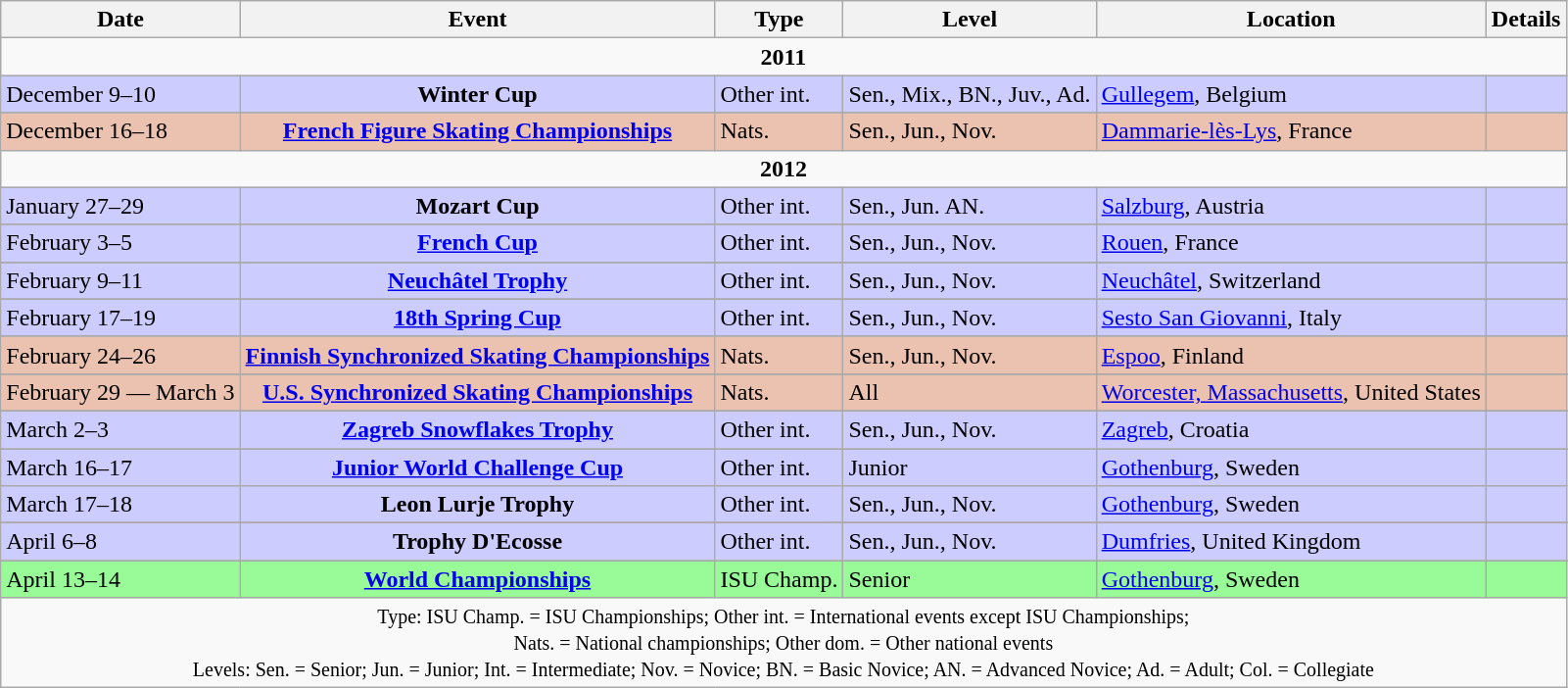<table class="wikitable">
<tr>
<th>Date</th>
<th>Event</th>
<th>Type</th>
<th>Level</th>
<th>Location</th>
<th>Details</th>
</tr>
<tr>
<td colspan=7 align=center><strong>2011</strong></td>
</tr>
<tr bgcolor=CCCCFF>
<td>December 9–10</td>
<td align="center"><strong>Winter Cup</strong></td>
<td>Other int.</td>
<td>Sen., Mix., BN., Juv., Ad.</td>
<td><a href='#'>Gullegem</a>, Belgium</td>
<td></td>
</tr>
<tr>
</tr>
<tr bgcolor=EBC2AF>
<td>December 16–18</td>
<td align="center"><strong><a href='#'>French Figure Skating Championships</a></strong></td>
<td>Nats.</td>
<td>Sen., Jun., Nov.</td>
<td><a href='#'>Dammarie-lès-Lys</a>, France</td>
<td></td>
</tr>
<tr>
<td colspan=7 align=center><strong>2012</strong></td>
</tr>
<tr bgcolor=CCCCFF>
<td>January 27–29</td>
<td align="center"><strong>Mozart Cup</strong></td>
<td>Other int.</td>
<td>Sen., Jun. AN.</td>
<td><a href='#'>Salzburg</a>, Austria</td>
<td></td>
</tr>
<tr>
</tr>
<tr bgcolor=CCCCFF>
<td>February 3–5</td>
<td align="center"><strong><a href='#'>French Cup</a></strong></td>
<td>Other int.</td>
<td>Sen., Jun., Nov.</td>
<td><a href='#'>Rouen</a>, France</td>
<td></td>
</tr>
<tr>
</tr>
<tr bgcolor=CCCCFF>
<td>February 9–11</td>
<td align="center"><strong><a href='#'>Neuchâtel Trophy</a></strong></td>
<td>Other int.</td>
<td>Sen., Jun., Nov.</td>
<td><a href='#'>Neuchâtel</a>, Switzerland</td>
<td></td>
</tr>
<tr>
</tr>
<tr bgcolor=CCCCFF>
<td>February 17–19</td>
<td align="center"><strong><a href='#'>18th Spring Cup</a></strong></td>
<td>Other int.</td>
<td>Sen., Jun., Nov.</td>
<td><a href='#'>Sesto San Giovanni</a>, Italy</td>
<td></td>
</tr>
<tr>
</tr>
<tr bgcolor=EBC2AF>
<td>February 24–26</td>
<td align="center"><strong><a href='#'>Finnish Synchronized Skating Championships</a></strong></td>
<td>Nats.</td>
<td>Sen., Jun., Nov.</td>
<td><a href='#'>Espoo</a>, Finland</td>
<td></td>
</tr>
<tr>
</tr>
<tr bgcolor=EBC2AF>
<td>February 29 — March 3</td>
<td align="center"><strong><a href='#'>U.S. Synchronized Skating Championships</a></strong></td>
<td>Nats.</td>
<td>All</td>
<td><a href='#'>Worcester, Massachusetts</a>, United States</td>
<td></td>
</tr>
<tr>
</tr>
<tr bgcolor=CCCCFF>
<td>March 2–3</td>
<td align="center"><strong><a href='#'>Zagreb Snowflakes Trophy</a></strong></td>
<td>Other int.</td>
<td>Sen., Jun., Nov.</td>
<td><a href='#'>Zagreb</a>, Croatia</td>
<td></td>
</tr>
<tr>
</tr>
<tr bgcolor=CCCCFF>
<td>March 16–17</td>
<td align="center"><strong><a href='#'>Junior World Challenge Cup</a></strong></td>
<td>Other int.</td>
<td>Junior</td>
<td><a href='#'>Gothenburg</a>, Sweden</td>
<td></td>
</tr>
<tr bgcolor=CCCCFF>
<td>March 17–18</td>
<td align="center"><strong>Leon Lurje Trophy</strong></td>
<td>Other int.</td>
<td>Sen., Jun., Nov.</td>
<td><a href='#'>Gothenburg</a>, Sweden</td>
<td></td>
</tr>
<tr>
</tr>
<tr bgcolor=CCCCFF>
<td>April 6–8</td>
<td align="center"><strong>Trophy D'Ecosse</strong></td>
<td>Other int.</td>
<td>Sen., Jun., Nov.</td>
<td><a href='#'>Dumfries</a>, United Kingdom</td>
<td></td>
</tr>
<tr>
</tr>
<tr bgcolor=98FB98>
<td>April 13–14</td>
<td align="center"><strong><a href='#'>World Championships</a></strong></td>
<td>ISU Champ.</td>
<td>Senior</td>
<td><a href='#'>Gothenburg</a>, Sweden</td>
<td></td>
</tr>
<tr>
<td colspan="7" align="center"><small>Type: ISU Champ. = ISU Championships; Other int. = International events except ISU Championships; <br> Nats. = National championships; Other dom. = Other national events <br> Levels: Sen. = Senior; Jun. = Junior; Int. = Intermediate; Nov. = Novice; BN. = Basic Novice; AN. = Advanced Novice; Ad. = Adult; Col. = Collegiate</small></td>
</tr>
</table>
